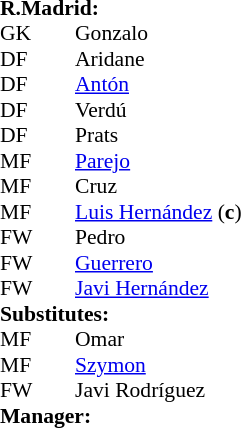<table style="font-size: 90%" cellspacing="0" cellpadding="0">
<tr>
<td colspan="4"><strong>R.Madrid:</strong></td>
</tr>
<tr>
<th width=25></th>
<th width=25></th>
</tr>
<tr>
<td>GK</td>
<td><strong> </strong></td>
<td> Gonzalo</td>
</tr>
<tr>
<td>DF</td>
<td><strong> </strong></td>
<td> Aridane</td>
</tr>
<tr>
<td>DF</td>
<td><strong> </strong></td>
<td> <a href='#'>Antón</a></td>
</tr>
<tr>
<td>DF</td>
<td><strong> </strong></td>
<td> Verdú</td>
</tr>
<tr>
<td>DF</td>
<td><strong> </strong></td>
<td> Prats</td>
</tr>
<tr>
<td>MF</td>
<td><strong> </strong></td>
<td> <a href='#'>Parejo</a></td>
</tr>
<tr>
<td>MF</td>
<td><strong> </strong></td>
<td> Cruz</td>
<td></td>
</tr>
<tr>
<td>MF</td>
<td><strong> </strong></td>
<td> <a href='#'>Luis Hernández</a> (<strong>c</strong>)</td>
<td></td>
</tr>
<tr>
<td>FW</td>
<td><strong> </strong></td>
<td> Pedro</td>
<td></td>
</tr>
<tr>
<td>FW</td>
<td><strong> </strong></td>
<td> <a href='#'>Guerrero</a></td>
</tr>
<tr>
<td>FW</td>
<td><strong> </strong></td>
<td> <a href='#'>Javi Hernández</a></td>
</tr>
<tr>
<td colspan=3><strong>Substitutes:</strong></td>
</tr>
<tr>
<td>MF</td>
<td><strong> </strong></td>
<td> Omar</td>
<td></td>
<td></td>
</tr>
<tr>
<td>MF</td>
<td><strong> </strong></td>
<td> <a href='#'>Szymon</a></td>
<td></td>
<td></td>
</tr>
<tr>
<td>FW</td>
<td><strong> </strong></td>
<td> Javi Rodríguez</td>
<td></td>
<td></td>
</tr>
<tr>
<td colspan=3><strong>Manager:</strong></td>
</tr>
<tr>
<td colspan=4></td>
</tr>
</table>
